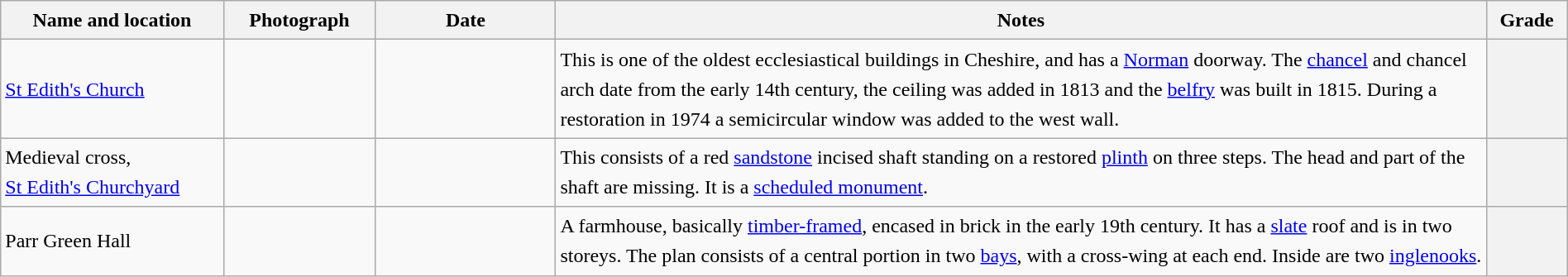<table class="wikitable sortable plainrowheaders" style="width:100%;border:0px;text-align:left;line-height:150%;">
<tr>
<th scope="col"  style="width:150px">Name and location</th>
<th scope="col"  style="width:100px" class="unsortable">Photograph</th>
<th scope="col"  style="width:120px">Date</th>
<th scope="col"  style="width:650px" class="unsortable">Notes</th>
<th scope="col"  style="width:50px">Grade</th>
</tr>
<tr>
<td><a href='#'>St Edith's Church</a><br><small></small></td>
<td></td>
<td align="center"></td>
<td>This is one of the oldest ecclesiastical buildings in Cheshire, and has a <a href='#'>Norman</a> doorway.  The <a href='#'>chancel</a> and chancel arch date from the early 14th century, the ceiling was added in 1813 and the <a href='#'>belfry</a> was built in 1815.  During a restoration in 1974 a semicircular window was added to the west wall.</td>
<th></th>
</tr>
<tr>
<td>Medieval cross,<br><a href='#'>St Edith's Churchyard</a><br><small></small></td>
<td></td>
<td align="center"></td>
<td>This consists of a red <a href='#'>sandstone</a> incised shaft standing on a restored <a href='#'>plinth</a> on three steps.  The head and part of the shaft are missing.  It is a <a href='#'>scheduled monument</a>.</td>
<th></th>
</tr>
<tr>
<td>Parr Green Hall<br><small></small></td>
<td></td>
<td align="center"></td>
<td>A farmhouse, basically <a href='#'>timber-framed</a>, encased in brick in the early 19th century.  It has a <a href='#'>slate</a> roof and is in two storeys. The plan consists of a central portion in two <a href='#'>bays</a>, with a cross-wing at each end.  Inside are two <a href='#'>inglenooks</a>.</td>
<th></th>
</tr>
<tr>
</tr>
</table>
